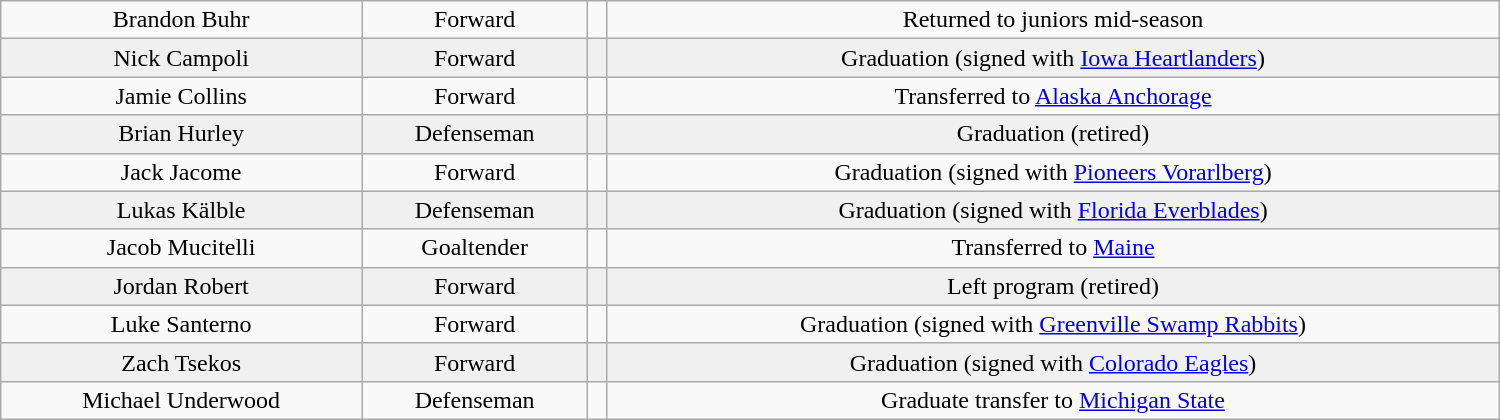<table class="wikitable" width=1000>
<tr align="center" bgcolor="">
<td>Brandon Buhr</td>
<td>Forward</td>
<td></td>
<td>Returned to juniors mid-season</td>
</tr>
<tr align="center" bgcolor="f0f0f0">
<td>Nick Campoli</td>
<td>Forward</td>
<td></td>
<td>Graduation (signed with <a href='#'>Iowa Heartlanders</a>)</td>
</tr>
<tr align="center" bgcolor="">
<td>Jamie Collins</td>
<td>Forward</td>
<td></td>
<td>Transferred to <a href='#'>Alaska Anchorage</a></td>
</tr>
<tr align="center" bgcolor="f0f0f0">
<td>Brian Hurley</td>
<td>Defenseman</td>
<td></td>
<td>Graduation (retired)</td>
</tr>
<tr align="center" bgcolor="">
<td>Jack Jacome</td>
<td>Forward</td>
<td></td>
<td>Graduation (signed with <a href='#'>Pioneers Vorarlberg</a>)</td>
</tr>
<tr align="center" bgcolor="f0f0f0">
<td>Lukas Kälble</td>
<td>Defenseman</td>
<td></td>
<td>Graduation (signed with <a href='#'>Florida Everblades</a>)</td>
</tr>
<tr align="center" bgcolor="">
<td>Jacob Mucitelli</td>
<td>Goaltender</td>
<td></td>
<td>Transferred to <a href='#'>Maine</a></td>
</tr>
<tr align="center" bgcolor="f0f0f0">
<td>Jordan Robert</td>
<td>Forward</td>
<td></td>
<td>Left program (retired)</td>
</tr>
<tr align="center" bgcolor="">
<td>Luke Santerno</td>
<td>Forward</td>
<td></td>
<td>Graduation (signed with <a href='#'>Greenville Swamp Rabbits</a>)</td>
</tr>
<tr align="center" bgcolor="f0f0f0">
<td>Zach Tsekos</td>
<td>Forward</td>
<td></td>
<td>Graduation (signed with <a href='#'>Colorado Eagles</a>)</td>
</tr>
<tr align="center" bgcolor="">
<td>Michael Underwood</td>
<td>Defenseman</td>
<td></td>
<td>Graduate transfer to <a href='#'>Michigan State</a></td>
</tr>
</table>
